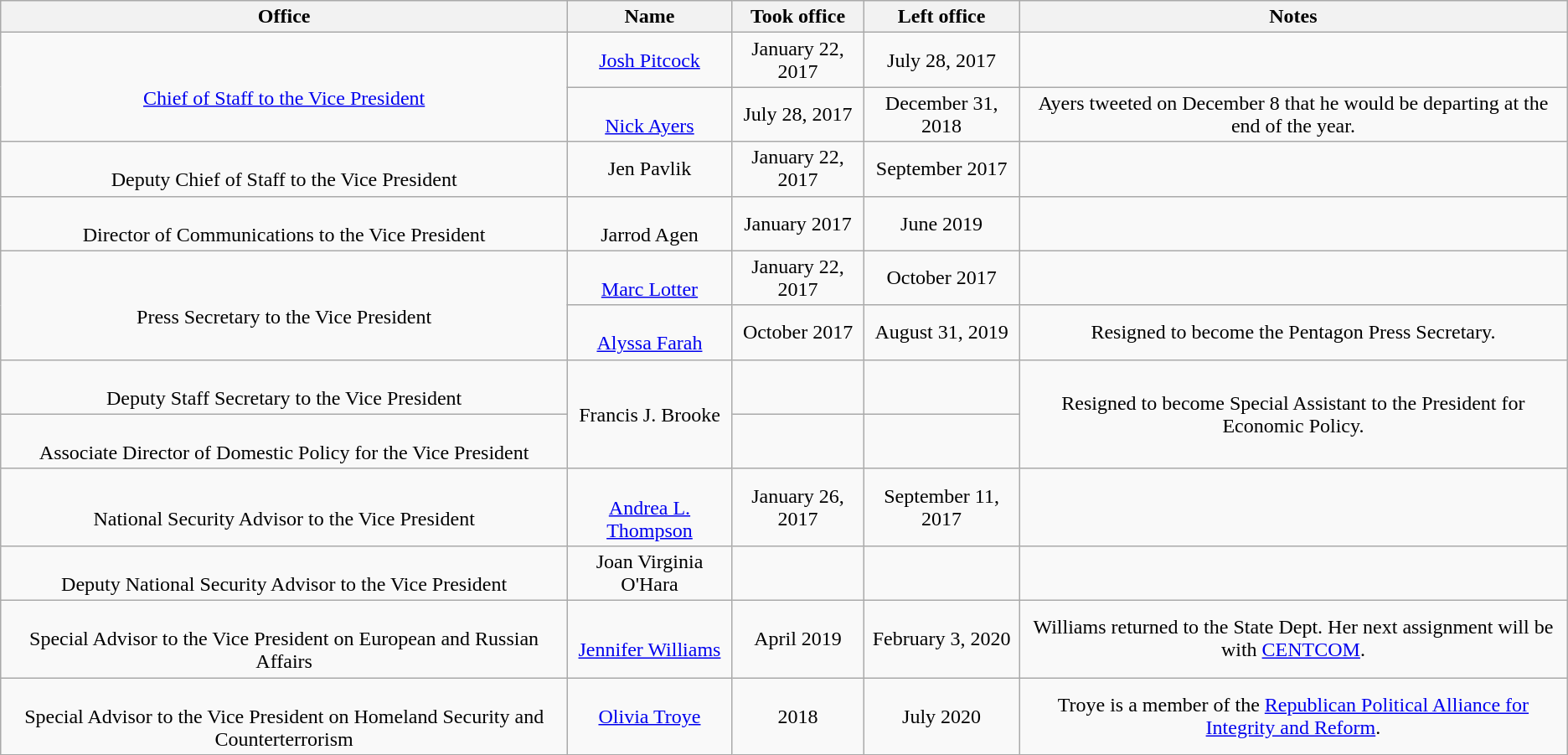<table class="wikitable sortable" style="text-align:center">
<tr>
<th data-sort-type="text">Office</th>
<th data-sort-type="text">Name</th>
<th data-sort-type="date">Took office</th>
<th data-sort-type="date">Left office</th>
<th width="35%">Notes</th>
</tr>
<tr>
<td rowspan="2"><br><a href='#'>Chief of Staff to the Vice President</a></td>
<td><a href='#'>Josh Pitcock</a></td>
<td>January 22, 2017</td>
<td>July 28, 2017</td>
<td></td>
</tr>
<tr>
<td><br><a href='#'>Nick Ayers</a></td>
<td>July 28, 2017</td>
<td>December 31, 2018</td>
<td>Ayers tweeted on December 8 that he would be departing at the end of the year.</td>
</tr>
<tr>
<td><br>Deputy Chief of Staff to the Vice President</td>
<td>Jen Pavlik</td>
<td>January 22, 2017</td>
<td>September 2017</td>
<td></td>
</tr>
<tr>
<td><br>Director of Communications to the Vice President</td>
<td><br>Jarrod Agen</td>
<td>January 2017</td>
<td>June 2019</td>
<td></td>
</tr>
<tr>
<td rowspan="2"><br>Press Secretary to the Vice President</td>
<td><br><a href='#'>Marc Lotter</a></td>
<td>January 22, 2017</td>
<td>October 2017</td>
<td></td>
</tr>
<tr>
<td><br><a href='#'>Alyssa Farah</a></td>
<td>October 2017</td>
<td>August 31, 2019</td>
<td>Resigned to become the Pentagon Press Secretary.</td>
</tr>
<tr>
<td><br>Deputy Staff Secretary to the Vice President</td>
<td rowspan="2">Francis J. Brooke</td>
<td></td>
<td></td>
<td rowspan="2">Resigned to become Special Assistant to the President for Economic Policy.</td>
</tr>
<tr>
<td><br>Associate Director of Domestic Policy for the Vice President</td>
<td></td>
<td></td>
</tr>
<tr>
<td><br> National Security Advisor to the Vice President</td>
<td><br><a href='#'>Andrea L. Thompson</a></td>
<td>January 26, 2017</td>
<td>September 11, 2017</td>
<td></td>
</tr>
<tr>
<td><br>Deputy National Security Advisor to the Vice President</td>
<td>Joan Virginia O'Hara</td>
<td></td>
<td></td>
<td></td>
</tr>
<tr>
<td><br>Special Advisor to the Vice President on European and Russian Affairs</td>
<td><br><a href='#'>Jennifer Williams</a></td>
<td>April 2019</td>
<td>February 3, 2020</td>
<td>Williams returned to the State Dept. Her next assignment will be with <a href='#'>CENTCOM</a>.</td>
</tr>
<tr>
<td><br>Special Advisor to the Vice President on Homeland Security and Counterterrorism</td>
<td><a href='#'>Olivia Troye</a></td>
<td>2018</td>
<td>July 2020</td>
<td>Troye is a member of the <a href='#'>Republican Political Alliance for Integrity and Reform</a>.</td>
</tr>
</table>
